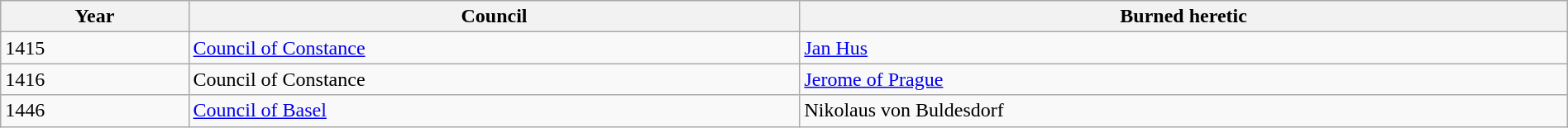<table class="wikitable sortable" style="width:100%">
<tr>
<th width="12%">Year</th>
<th width="39%">Council</th>
<th width="49%">Burned heretic</th>
</tr>
<tr valign="top">
<td>1415</td>
<td><a href='#'>Council of Constance</a></td>
<td><a href='#'>Jan Hus</a></td>
</tr>
<tr valign="top">
<td>1416</td>
<td>Council of Constance</td>
<td><a href='#'>Jerome of Prague</a></td>
</tr>
<tr valign="top">
<td>1446</td>
<td><a href='#'>Council of Basel</a></td>
<td>Nikolaus von Buldesdorf</td>
</tr>
</table>
